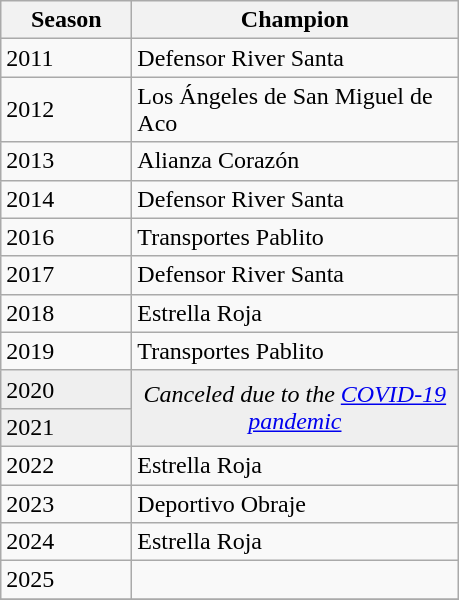<table class="wikitable sortable">
<tr>
<th width=80px>Season</th>
<th width=210px>Champion</th>
</tr>
<tr>
<td>2011</td>
<td>Defensor River Santa</td>
</tr>
<tr>
<td>2012</td>
<td>Los Ángeles de San Miguel de Aco</td>
</tr>
<tr>
<td>2013</td>
<td>Alianza Corazón</td>
</tr>
<tr>
<td>2014</td>
<td>Defensor River Santa</td>
</tr>
<tr>
<td>2016</td>
<td>Transportes Pablito</td>
</tr>
<tr>
<td>2017</td>
<td>Defensor River Santa</td>
</tr>
<tr>
<td>2018</td>
<td>Estrella Roja</td>
</tr>
<tr>
<td>2019</td>
<td>Transportes Pablito</td>
</tr>
<tr bgcolor=#efefef>
<td>2020</td>
<td rowspan=2 colspan="1" align=center><em>Canceled due to the <a href='#'>COVID-19 pandemic</a></em></td>
</tr>
<tr bgcolor=#efefef>
<td>2021</td>
</tr>
<tr>
<td>2022</td>
<td>Estrella Roja</td>
</tr>
<tr>
<td>2023</td>
<td>Deportivo Obraje</td>
</tr>
<tr>
<td>2024</td>
<td>Estrella Roja</td>
</tr>
<tr>
<td>2025</td>
<td></td>
</tr>
<tr>
</tr>
</table>
